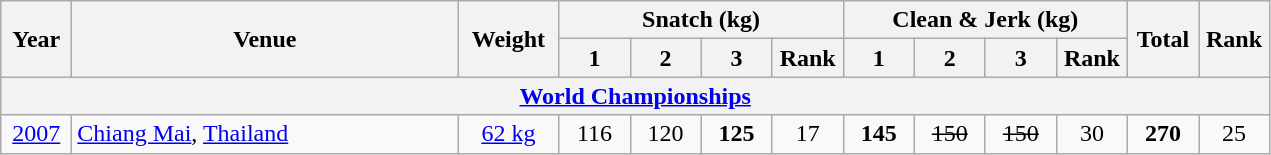<table class = "wikitable" style="text-align:center;">
<tr>
<th rowspan=2 width=40>Year</th>
<th rowspan=2 width=250>Venue</th>
<th rowspan=2 width=60>Weight</th>
<th colspan=4>Snatch (kg)</th>
<th colspan=4>Clean & Jerk (kg)</th>
<th rowspan=2 width=40>Total</th>
<th rowspan=2 width=40>Rank</th>
</tr>
<tr>
<th width=40>1</th>
<th width=40>2</th>
<th width=40>3</th>
<th width=40>Rank</th>
<th width=40>1</th>
<th width=40>2</th>
<th width=40>3</th>
<th width=40>Rank</th>
</tr>
<tr>
<th colspan=13><a href='#'>World Championships</a></th>
</tr>
<tr>
<td><a href='#'>2007</a></td>
<td align=left> <a href='#'>Chiang Mai</a>, <a href='#'>Thailand</a></td>
<td><a href='#'>62 kg</a></td>
<td>116</td>
<td>120</td>
<td><strong>125</strong></td>
<td>17</td>
<td><strong>145</strong></td>
<td><s>150</s></td>
<td><s>150</s></td>
<td>30</td>
<td><strong>270</strong></td>
<td>25</td>
</tr>
</table>
